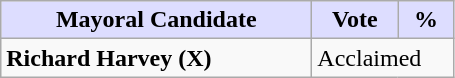<table class="wikitable">
<tr>
<th style="background:#ddf; width:200px;">Mayoral Candidate </th>
<th style="background:#ddf; width:50px;">Vote</th>
<th style="background:#ddf; width:30px;">%</th>
</tr>
<tr>
<td><strong>Richard Harvey (X)</strong></td>
<td colspan="2">Acclaimed</td>
</tr>
</table>
